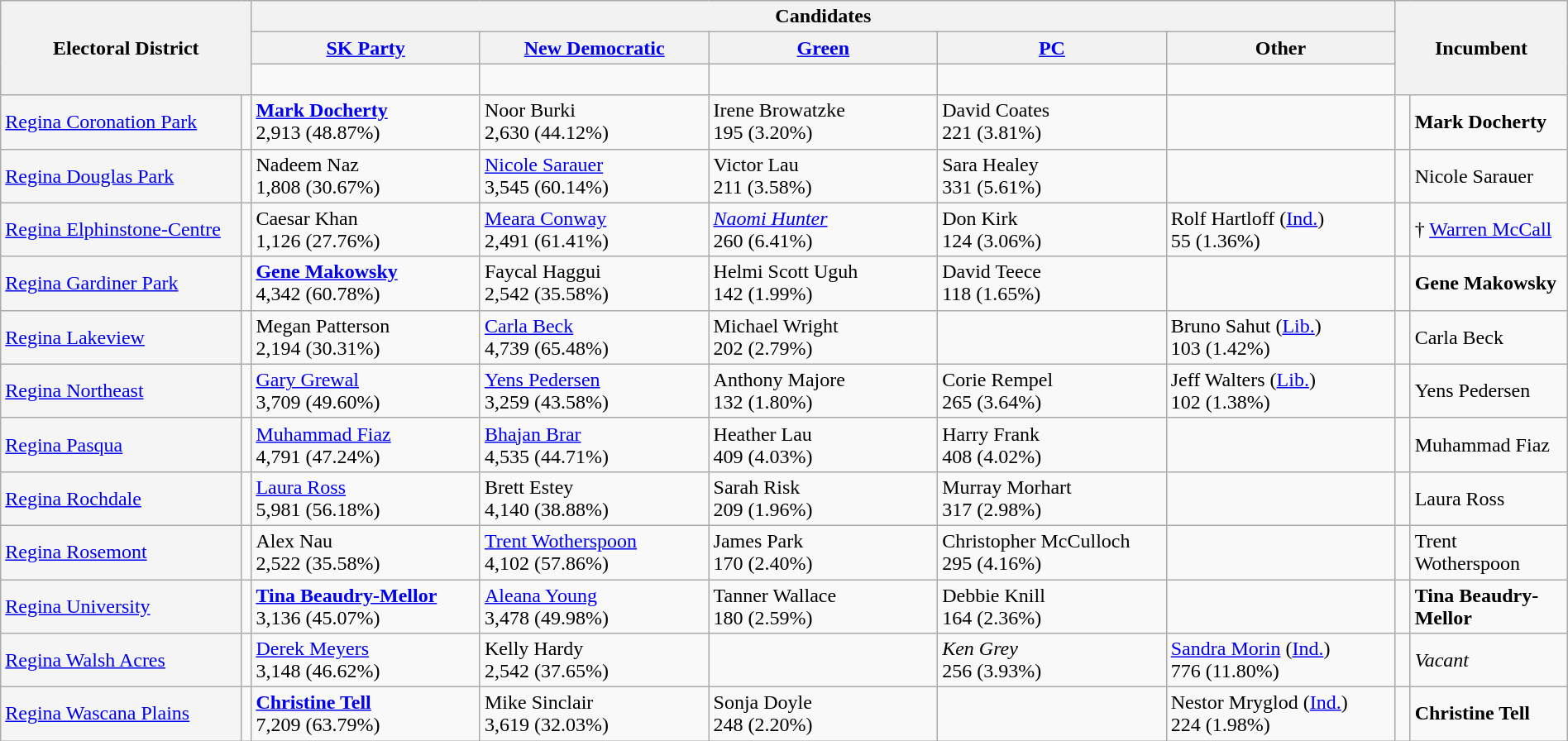<table class="wikitable" style="width:100%;">
<tr>
<th style="width:16%;" rowspan="3" colspan="2">Electoral District</th>
<th colspan=5>Candidates</th>
<th style="width:14%;" rowspan="3" colspan="3">Incumbent</th>
</tr>
<tr>
<th style="width:14.6%;"><a href='#'>SK Party</a></th>
<th style="width:14.6%;"><a href='#'>New Democratic</a></th>
<th style="width:14.6%;"><a href='#'>Green</a></th>
<th style="width:14.6%;"><a href='#'>PC</a></th>
<th style="width:14.6%;">Other</th>
</tr>
<tr>
<td width=14.6% > </td>
<td width=14.6% > </td>
<td width=14.6% > </td>
<td width=14.6% > </td>
<td width=14.6% > </td>
</tr>
<tr>
<td style="background:whitesmoke;"><a href='#'>Regina Coronation Park</a></td>
<td></td>
<td><a href='#'><strong>Mark Docherty</strong></a> <br>2,913 (48.87%)</td>
<td>Noor Burki <br>2,630 (44.12%)</td>
<td>Irene Browatzke <br>195 (3.20%)</td>
<td>David Coates <br>221 (3.81%)</td>
<td></td>
<td> </td>
<td><strong>Mark Docherty</strong></td>
</tr>
<tr>
<td style="background:whitesmoke;"><a href='#'>Regina Douglas Park</a></td>
<td></td>
<td>Nadeem Naz <br>1,808 (30.67%)</td>
<td><a href='#'>Nicole Sarauer</a> <br>3,545 (60.14%)</td>
<td>Victor Lau <br>211 (3.58%)</td>
<td>Sara Healey <br>331 (5.61%)</td>
<td></td>
<td> </td>
<td>Nicole Sarauer</td>
</tr>
<tr>
<td style="background:whitesmoke;"><a href='#'>Regina Elphinstone-Centre</a></td>
<td></td>
<td>Caesar Khan <br>1,126 (27.76%)</td>
<td><a href='#'>Meara Conway</a> <br>2,491 (61.41%)</td>
<td><em><a href='#'>Naomi Hunter</a></em> <br>260 (6.41%)</td>
<td>Don Kirk <br>124 (3.06%)</td>
<td>Rolf Hartloff (<a href='#'>Ind.</a>) <br>55 (1.36%)</td>
<td> </td>
<td>† <a href='#'>Warren McCall</a></td>
</tr>
<tr>
<td style="background:whitesmoke;"><a href='#'>Regina Gardiner Park</a></td>
<td></td>
<td><strong><a href='#'>Gene Makowsky</a></strong> <br>4,342 (60.78%)</td>
<td>Faycal Haggui <br>2,542 (35.58%)</td>
<td>Helmi Scott Uguh <br>142 (1.99%)</td>
<td>David Teece <br>118 (1.65%)</td>
<td></td>
<td> </td>
<td><strong>Gene Makowsky</strong></td>
</tr>
<tr>
<td style="background:whitesmoke;"><a href='#'>Regina Lakeview</a></td>
<td></td>
<td>Megan Patterson <br>2,194 (30.31%)</td>
<td><a href='#'>Carla Beck</a> <br>4,739 (65.48%)</td>
<td>Michael Wright <br>202 (2.79%)</td>
<td></td>
<td>Bruno Sahut (<a href='#'>Lib.</a>) <br>103 (1.42%)</td>
<td> </td>
<td>Carla Beck</td>
</tr>
<tr>
<td style="background:whitesmoke;"><a href='#'>Regina Northeast</a></td>
<td></td>
<td><a href='#'>Gary Grewal</a> <br>3,709 (49.60%)</td>
<td><a href='#'>Yens Pedersen</a> <br>3,259 (43.58%)</td>
<td>Anthony Majore <br>132 (1.80%)</td>
<td>Corie Rempel <br>265 (3.64%)</td>
<td>Jeff Walters (<a href='#'>Lib.</a>) <br>102 (1.38%)</td>
<td> </td>
<td>Yens Pedersen</td>
</tr>
<tr>
<td style="background:whitesmoke;"><a href='#'>Regina Pasqua</a></td>
<td></td>
<td><a href='#'>Muhammad Fiaz</a> <br>4,791 (47.24%)</td>
<td><a href='#'>Bhajan Brar</a> <br>4,535 (44.71%)</td>
<td>Heather Lau <br>409 (4.03%)</td>
<td>Harry Frank <br>408 (4.02%)</td>
<td></td>
<td> </td>
<td>Muhammad Fiaz</td>
</tr>
<tr>
<td style="background:whitesmoke;"><a href='#'>Regina Rochdale</a></td>
<td></td>
<td><a href='#'>Laura Ross</a> <br>5,981 (56.18%)</td>
<td>Brett Estey <br>4,140 (38.88%)</td>
<td>Sarah Risk <br>209 (1.96%)</td>
<td>Murray Morhart <br>317 (2.98%)</td>
<td></td>
<td> </td>
<td>Laura Ross</td>
</tr>
<tr>
<td style="background:whitesmoke;"><a href='#'>Regina Rosemont</a></td>
<td></td>
<td>Alex Nau <br>2,522 (35.58%)</td>
<td><a href='#'>Trent Wotherspoon</a> <br>4,102 (57.86%)</td>
<td>James Park <br>170 (2.40%)</td>
<td>Christopher McCulloch <br>295 (4.16%)</td>
<td></td>
<td> </td>
<td>Trent Wotherspoon</td>
</tr>
<tr>
<td style="background:whitesmoke;"><a href='#'>Regina University</a></td>
<td></td>
<td><strong><a href='#'>Tina Beaudry-Mellor</a></strong> <br>3,136 (45.07%)</td>
<td><a href='#'>Aleana Young</a> <br>3,478 (49.98%)</td>
<td>Tanner Wallace <br>180 (2.59%)</td>
<td>Debbie Knill <br>164 (2.36%)</td>
<td></td>
<td> </td>
<td><strong>Tina Beaudry-Mellor</strong></td>
</tr>
<tr>
<td style="background:whitesmoke;"><a href='#'>Regina Walsh Acres</a></td>
<td></td>
<td><a href='#'>Derek Meyers</a> <br>3,148 (46.62%)</td>
<td>Kelly Hardy <br>2,542 (37.65%)</td>
<td></td>
<td><em>Ken Grey</em> <br>256 (3.93%)</td>
<td><a href='#'>Sandra Morin</a> (<a href='#'>Ind.</a>) <br>776 (11.80%)</td>
<td> </td>
<td><em>Vacant</em></td>
</tr>
<tr>
<td style="background:whitesmoke;"><a href='#'>Regina Wascana Plains</a></td>
<td></td>
<td><strong><a href='#'>Christine Tell</a></strong> <br>7,209 (63.79%)</td>
<td>Mike Sinclair <br>3,619 (32.03%)</td>
<td>Sonja Doyle <br>248 (2.20%)</td>
<td></td>
<td>Nestor Mryglod (<a href='#'>Ind.</a>) <br>224 (1.98%)</td>
<td> </td>
<td><strong>Christine Tell</strong></td>
</tr>
</table>
